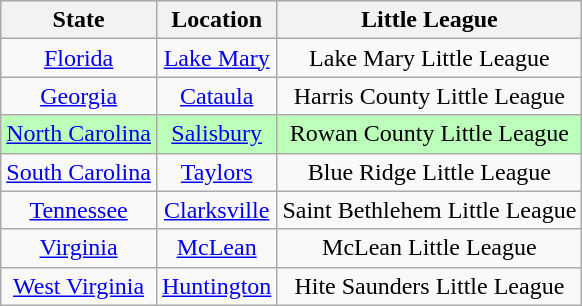<table class="wikitable">
<tr>
<th>State</th>
<th>Location</th>
<th>Little League</th>
</tr>
<tr>
<td align=center> <a href='#'>Florida</a></td>
<td align=center><a href='#'>Lake Mary</a></td>
<td align=center>Lake Mary Little League</td>
</tr>
<tr>
<td align=center> <a href='#'>Georgia</a></td>
<td align=center><a href='#'>Cataula</a></td>
<td align=center>Harris County Little League</td>
</tr>
<tr bgcolor=#bbffbb>
<td align=center> <a href='#'>North Carolina</a></td>
<td align=center><a href='#'>Salisbury</a></td>
<td align=center>Rowan County Little League</td>
</tr>
<tr>
<td align=center> <a href='#'>South Carolina</a></td>
<td align=center><a href='#'>Taylors</a></td>
<td align=center>Blue Ridge Little League</td>
</tr>
<tr>
<td align=center> <a href='#'>Tennessee</a></td>
<td align=center><a href='#'>Clarksville</a></td>
<td align=center>Saint Bethlehem Little League</td>
</tr>
<tr>
<td align=center> <a href='#'>Virginia</a></td>
<td align=center><a href='#'>McLean</a></td>
<td align=center>McLean Little League</td>
</tr>
<tr>
<td align=center> <a href='#'>West Virginia</a></td>
<td align=center><a href='#'>Huntington</a></td>
<td align=center>Hite Saunders Little League</td>
</tr>
</table>
